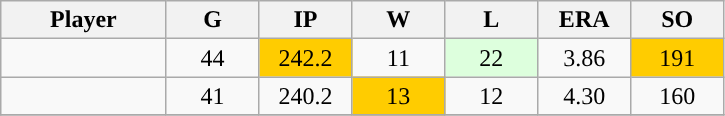<table class="wikitable sortable">
<tr>
<th bgcolor="#DDDDFF" width="16%">Player</th>
<th bgcolor="#DDDDFF" width="9%">G</th>
<th bgcolor="#DDDDFF" width="9%">IP</th>
<th bgcolor="#DDDDFF" width="9%">W</th>
<th bgcolor="#DDDDFF" width="9%">L</th>
<th bgcolor="#DDDDFF" width="9%">ERA</th>
<th bgcolor="#DDDDFF" width="9%">SO</th>
</tr>
<tr align="center">
<td></td>
<td>44</td>
<td style="background:#fc0;">242.2</td>
<td>11</td>
<td style="background:#DDFFDD;">22</td>
<td>3.86</td>
<td style="background:#fc0;">191</td>
</tr>
<tr align="center">
<td></td>
<td>41</td>
<td>240.2</td>
<td style="background:#fc0;">13</td>
<td>12</td>
<td>4.30</td>
<td>160</td>
</tr>
<tr align="center">
</tr>
</table>
